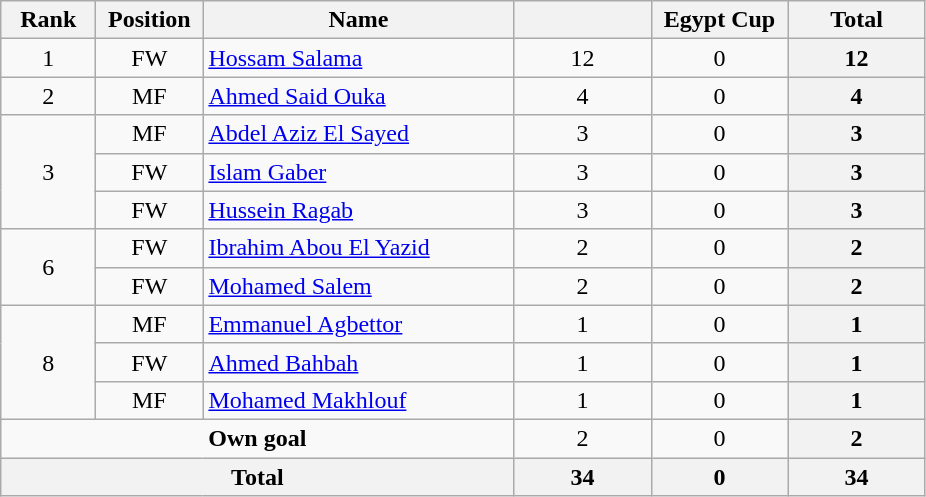<table class=wikitable style="text-align:center">
<tr>
<th style=width:56px;>Rank</th>
<th style=width:64px;>Position</th>
<th style=width:200px;>Name</th>
<th style=width:84px;></th>
<th style=width:84px;>Egypt Cup</th>
<th style=width:84px;>Total</th>
</tr>
<tr>
<td>1</td>
<td>FW</td>
<td align=left> <a href='#'>Hossam Salama</a></td>
<td>12</td>
<td>0</td>
<th>12</th>
</tr>
<tr>
<td>2</td>
<td>MF</td>
<td align=left> <a href='#'>Ahmed Said Ouka</a></td>
<td>4</td>
<td>0</td>
<th>4</th>
</tr>
<tr>
<td rowspan=3>3</td>
<td>MF</td>
<td align=left> <a href='#'>Abdel Aziz El Sayed</a></td>
<td>3</td>
<td>0</td>
<th>3</th>
</tr>
<tr>
<td>FW</td>
<td align=left> <a href='#'>Islam Gaber</a></td>
<td>3</td>
<td>0</td>
<th>3</th>
</tr>
<tr>
<td>FW</td>
<td align=left> <a href='#'>Hussein Ragab</a></td>
<td>3</td>
<td>0</td>
<th>3</th>
</tr>
<tr>
<td rowspan=2>6</td>
<td>FW</td>
<td align=left> <a href='#'>Ibrahim Abou El Yazid</a></td>
<td>2</td>
<td>0</td>
<th>2</th>
</tr>
<tr>
<td>FW</td>
<td align=left> <a href='#'>Mohamed Salem</a></td>
<td>2</td>
<td>0</td>
<th>2</th>
</tr>
<tr>
<td rowspan=3>8</td>
<td>MF</td>
<td align=left> <a href='#'>Emmanuel Agbettor</a></td>
<td>1</td>
<td>0</td>
<th>1</th>
</tr>
<tr>
<td>FW</td>
<td align=left> <a href='#'>Ahmed Bahbah</a></td>
<td>1</td>
<td>0</td>
<th>1</th>
</tr>
<tr>
<td>MF</td>
<td align=left> <a href='#'>Mohamed Makhlouf</a></td>
<td>1</td>
<td>0</td>
<th>1</th>
</tr>
<tr>
<td colspan=3><strong>Own goal</strong></td>
<td>2</td>
<td>0</td>
<th>2</th>
</tr>
<tr>
<th colspan=3>Total</th>
<th>34</th>
<th>0</th>
<th>34</th>
</tr>
</table>
